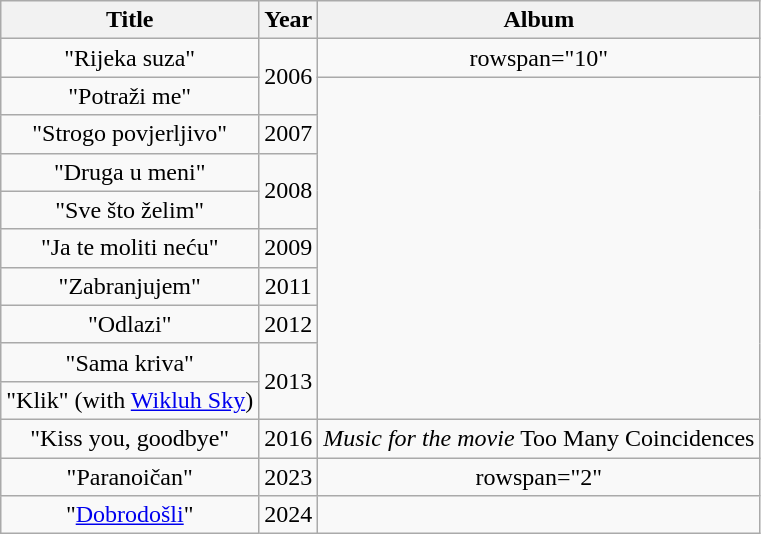<table class="wikitable plainrowheaders" style="text-align:center;">
<tr>
<th scope="col">Title</th>
<th scope="col">Year</th>
<th scope="col">Album</th>
</tr>
<tr>
<td>"Rijeka suza"</td>
<td rowspan="2">2006</td>
<td>rowspan="10" </td>
</tr>
<tr>
<td>"Potraži me"</td>
</tr>
<tr>
<td>"Strogo povjerljivo"</td>
<td>2007</td>
</tr>
<tr>
<td>"Druga u meni"</td>
<td rowspan="2">2008</td>
</tr>
<tr>
<td>"Sve što želim"</td>
</tr>
<tr>
<td>"Ja te moliti neću"</td>
<td>2009</td>
</tr>
<tr>
<td>"Zabranjujem"</td>
<td>2011</td>
</tr>
<tr>
<td>"Odlazi"</td>
<td>2012</td>
</tr>
<tr>
<td>"Sama kriva"</td>
<td rowspan="2">2013</td>
</tr>
<tr>
<td>"Klik" (with <a href='#'>Wikluh Sky</a>)</td>
</tr>
<tr>
<td>"Kiss you, goodbye"</td>
<td>2016</td>
<td><em>Music for the movie</em> Too Many Coincidences</td>
</tr>
<tr>
<td scope="row">"Paranoičan"</td>
<td>2023</td>
<td>rowspan="2" </td>
</tr>
<tr>
<td scope="row">"<a href='#'>Dobrodošli</a>"</td>
<td>2024</td>
</tr>
</table>
